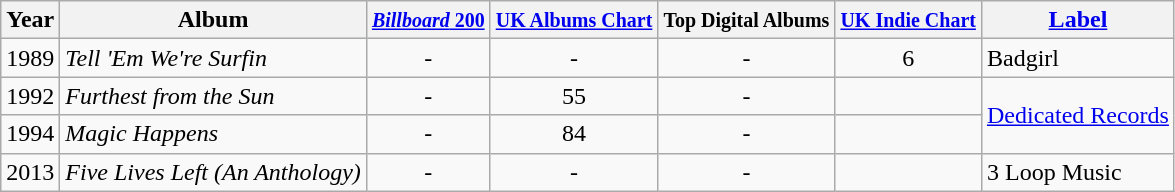<table class="wikitable">
<tr>
<th>Year</th>
<th>Album</th>
<th><small><a href='#'><em>Billboard</em> 200</a></small></th>
<th><small><a href='#'>UK Albums Chart</a></small></th>
<th><small>Top Digital Albums</small></th>
<th><small><a href='#'>UK Indie Chart</a> </small></th>
<th><a href='#'>Label</a></th>
</tr>
<tr>
<td>1989</td>
<td><em>Tell 'Em We're Surfin</em></td>
<td style="text-align:center;">-</td>
<td style="text-align:center;">-</td>
<td style="text-align:center;">-</td>
<td style="text-align:center;">6</td>
<td>Badgirl</td>
</tr>
<tr>
<td>1992</td>
<td><em>Furthest from the Sun</em></td>
<td style="text-align:center;">-</td>
<td style="text-align:center;">55</td>
<td style="text-align:center;">-</td>
<td style="text-align:center;"></td>
<td rowspan="2"><a href='#'>Dedicated Records</a></td>
</tr>
<tr>
<td>1994</td>
<td><em>Magic Happens</em></td>
<td style="text-align:center;">-</td>
<td style="text-align:center;">84</td>
<td style="text-align:center;">-</td>
<td style="text-align:center;"></td>
</tr>
<tr>
<td>2013</td>
<td><em>Five Lives Left (An Anthology)</em></td>
<td style="text-align:center;">-</td>
<td style="text-align:center;">-</td>
<td style="text-align:center;">-</td>
<td style="text-align:center;"></td>
<td>3 Loop Music</td>
</tr>
</table>
